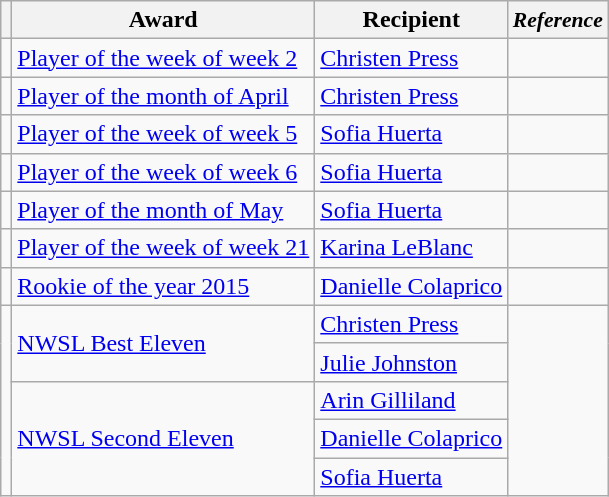<table class="wikitable sortable">
<tr>
<th></th>
<th>Award</th>
<th>Recipient</th>
<th style="font-size:90%; font-style:italic;" class=unsortable>Reference</th>
</tr>
<tr>
<td></td>
<td><a href='#'>Player of the week of week 2</a></td>
<td><a href='#'>Christen Press</a></td>
<td></td>
</tr>
<tr>
<td></td>
<td><a href='#'>Player of the month of April</a></td>
<td><a href='#'>Christen Press</a></td>
<td></td>
</tr>
<tr>
<td></td>
<td><a href='#'>Player of the week of week 5</a></td>
<td><a href='#'>Sofia Huerta</a></td>
<td> </td>
</tr>
<tr>
<td></td>
<td><a href='#'>Player of the week of week 6</a></td>
<td><a href='#'>Sofia Huerta</a></td>
<td> </td>
</tr>
<tr>
<td></td>
<td><a href='#'>Player of the month of May</a></td>
<td><a href='#'>Sofia Huerta</a></td>
<td></td>
</tr>
<tr>
<td></td>
<td><a href='#'>Player of the week of week 21</a></td>
<td><a href='#'>Karina LeBlanc</a></td>
<td></td>
</tr>
<tr>
<td></td>
<td><a href='#'>Rookie of the year 2015</a></td>
<td><a href='#'>Danielle Colaprico</a></td>
<td> </td>
</tr>
<tr>
<td rowspan=5></td>
<td rowspan=2><a href='#'>NWSL Best Eleven</a></td>
<td><a href='#'>Christen Press</a></td>
<td rowspan=5></td>
</tr>
<tr>
<td><a href='#'>Julie Johnston</a></td>
</tr>
<tr>
<td rowspan=3><a href='#'>NWSL Second Eleven</a></td>
<td><a href='#'>Arin Gilliland</a></td>
</tr>
<tr>
<td><a href='#'>Danielle Colaprico</a></td>
</tr>
<tr>
<td><a href='#'>Sofia Huerta</a></td>
</tr>
</table>
